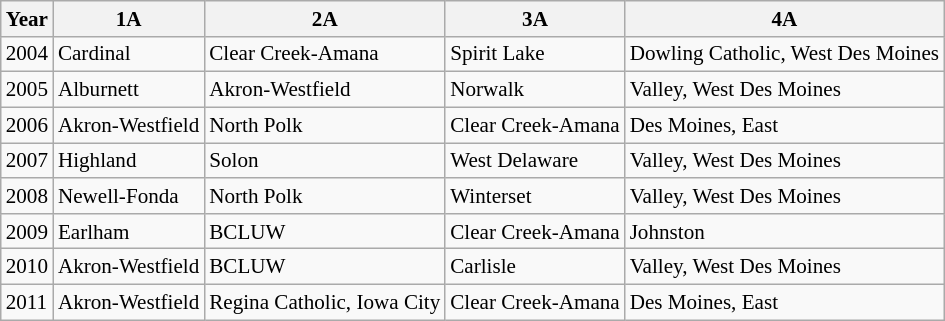<table class="wikitable collapsible collapsed" style="font-size:88%; min-width:40em">
<tr>
<th>Year</th>
<th>1A</th>
<th>2A</th>
<th>3A</th>
<th>4A</th>
</tr>
<tr>
<td>2004</td>
<td>Cardinal</td>
<td>Clear Creek-Amana</td>
<td>Spirit Lake</td>
<td>Dowling Catholic, West Des Moines</td>
</tr>
<tr>
<td>2005</td>
<td>Alburnett</td>
<td>Akron-Westfield</td>
<td>Norwalk</td>
<td>Valley, West Des Moines</td>
</tr>
<tr>
<td>2006</td>
<td>Akron-Westfield</td>
<td>North Polk</td>
<td>Clear Creek-Amana</td>
<td>Des Moines, East</td>
</tr>
<tr>
<td>2007</td>
<td>Highland</td>
<td>Solon</td>
<td>West Delaware</td>
<td>Valley, West Des Moines</td>
</tr>
<tr>
<td>2008</td>
<td>Newell-Fonda</td>
<td>North Polk</td>
<td>Winterset</td>
<td>Valley, West Des Moines</td>
</tr>
<tr>
<td>2009</td>
<td>Earlham</td>
<td>BCLUW</td>
<td>Clear Creek-Amana</td>
<td>Johnston</td>
</tr>
<tr>
<td>2010</td>
<td>Akron-Westfield</td>
<td>BCLUW</td>
<td>Carlisle</td>
<td>Valley, West Des Moines</td>
</tr>
<tr>
<td>2011</td>
<td>Akron-Westfield</td>
<td>Regina Catholic, Iowa City</td>
<td>Clear Creek-Amana</td>
<td>Des Moines, East</td>
</tr>
</table>
